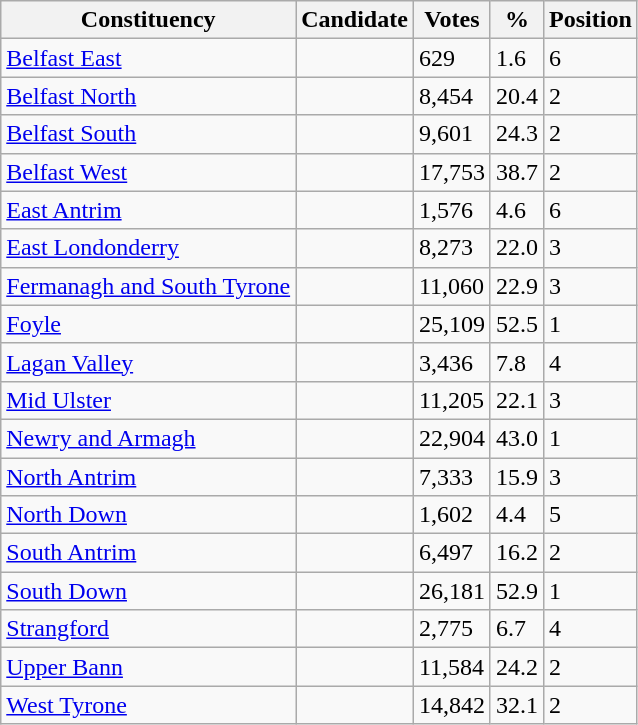<table class="wikitable sortable">
<tr>
<th>Constituency</th>
<th>Candidate</th>
<th>Votes</th>
<th>%</th>
<th>Position</th>
</tr>
<tr>
<td><a href='#'>Belfast East</a></td>
<td></td>
<td>629</td>
<td>1.6</td>
<td>6</td>
</tr>
<tr>
<td><a href='#'>Belfast North</a></td>
<td></td>
<td>8,454</td>
<td>20.4</td>
<td>2</td>
</tr>
<tr>
<td><a href='#'>Belfast South</a></td>
<td></td>
<td>9,601</td>
<td>24.3</td>
<td>2</td>
</tr>
<tr>
<td><a href='#'>Belfast West</a></td>
<td></td>
<td>17,753</td>
<td>38.7</td>
<td>2</td>
</tr>
<tr>
<td><a href='#'>East Antrim</a></td>
<td></td>
<td>1,576</td>
<td>4.6</td>
<td>6</td>
</tr>
<tr>
<td><a href='#'>East Londonderry</a></td>
<td></td>
<td>8,273</td>
<td>22.0</td>
<td>3</td>
</tr>
<tr>
<td><a href='#'>Fermanagh and South Tyrone</a></td>
<td></td>
<td>11,060</td>
<td>22.9</td>
<td>3</td>
</tr>
<tr>
<td><a href='#'>Foyle</a></td>
<td></td>
<td>25,109</td>
<td>52.5</td>
<td>1</td>
</tr>
<tr>
<td><a href='#'>Lagan Valley</a></td>
<td></td>
<td>3,436</td>
<td>7.8</td>
<td>4</td>
</tr>
<tr>
<td><a href='#'>Mid Ulster</a></td>
<td></td>
<td>11,205</td>
<td>22.1</td>
<td>3</td>
</tr>
<tr>
<td><a href='#'>Newry and Armagh</a></td>
<td></td>
<td>22,904</td>
<td>43.0</td>
<td>1</td>
</tr>
<tr>
<td><a href='#'>North Antrim</a></td>
<td></td>
<td>7,333</td>
<td>15.9</td>
<td>3</td>
</tr>
<tr>
<td><a href='#'>North Down</a></td>
<td></td>
<td>1,602</td>
<td>4.4</td>
<td>5</td>
</tr>
<tr>
<td><a href='#'>South Antrim</a></td>
<td></td>
<td>6,497</td>
<td>16.2</td>
<td>2</td>
</tr>
<tr>
<td><a href='#'>South Down</a></td>
<td></td>
<td>26,181</td>
<td>52.9</td>
<td>1</td>
</tr>
<tr>
<td><a href='#'>Strangford</a></td>
<td></td>
<td>2,775</td>
<td>6.7</td>
<td>4</td>
</tr>
<tr>
<td><a href='#'>Upper Bann</a></td>
<td></td>
<td>11,584</td>
<td>24.2</td>
<td>2</td>
</tr>
<tr>
<td><a href='#'>West Tyrone</a></td>
<td></td>
<td>14,842</td>
<td>32.1</td>
<td>2</td>
</tr>
</table>
